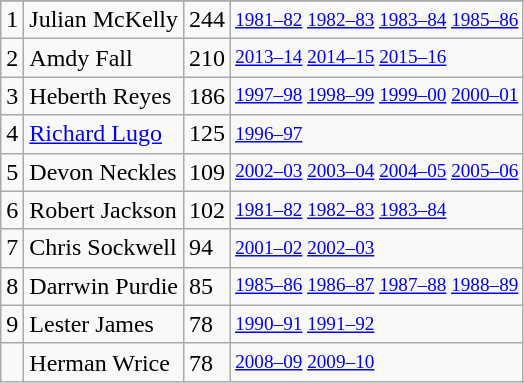<table class="wikitable">
<tr>
</tr>
<tr>
<td>1</td>
<td>Julian McKelly</td>
<td>244</td>
<td style="font-size:80%;"><a href='#'>1981–82</a> <a href='#'>1982–83</a> <a href='#'>1983–84</a> <a href='#'>1985–86</a></td>
</tr>
<tr>
<td>2</td>
<td>Amdy Fall</td>
<td>210</td>
<td style="font-size:80%;"><a href='#'>2013–14</a> <a href='#'>2014–15</a> <a href='#'>2015–16</a></td>
</tr>
<tr>
<td>3</td>
<td>Heberth Reyes</td>
<td>186</td>
<td style="font-size:80%;"><a href='#'>1997–98</a> <a href='#'>1998–99</a> <a href='#'>1999–00</a> <a href='#'>2000–01</a></td>
</tr>
<tr>
<td>4</td>
<td><a href='#'>Richard Lugo</a></td>
<td>125</td>
<td style="font-size:80%;"><a href='#'>1996–97</a></td>
</tr>
<tr>
<td>5</td>
<td>Devon Neckles</td>
<td>109</td>
<td style="font-size:80%;"><a href='#'>2002–03</a> <a href='#'>2003–04</a> <a href='#'>2004–05</a> <a href='#'>2005–06</a></td>
</tr>
<tr>
<td>6</td>
<td>Robert Jackson</td>
<td>102</td>
<td style="font-size:80%;"><a href='#'>1981–82</a> <a href='#'>1982–83</a> <a href='#'>1983–84</a></td>
</tr>
<tr>
<td>7</td>
<td>Chris Sockwell</td>
<td>94</td>
<td style="font-size:80%;"><a href='#'>2001–02</a> <a href='#'>2002–03</a></td>
</tr>
<tr>
<td>8</td>
<td>Darrwin Purdie</td>
<td>85</td>
<td style="font-size:80%;"><a href='#'>1985–86</a> <a href='#'>1986–87</a> <a href='#'>1987–88</a> <a href='#'>1988–89</a></td>
</tr>
<tr>
<td>9</td>
<td>Lester James</td>
<td>78</td>
<td style="font-size:80%;"><a href='#'>1990–91</a> <a href='#'>1991–92</a></td>
</tr>
<tr>
<td></td>
<td>Herman Wrice</td>
<td>78</td>
<td style="font-size:80%;"><a href='#'>2008–09</a> <a href='#'>2009–10</a></td>
</tr>
</table>
